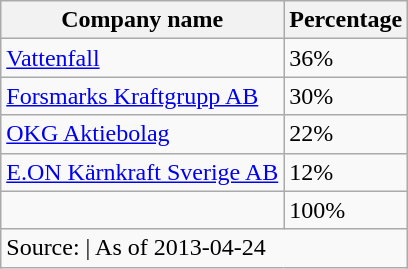<table class="wikitable">
<tr>
<th>Company name</th>
<th>Percentage</th>
</tr>
<tr>
<td><a href='#'>Vattenfall</a></td>
<td>36%</td>
</tr>
<tr>
<td><a href='#'>Forsmarks Kraftgrupp AB</a></td>
<td>30%</td>
</tr>
<tr>
<td><a href='#'>OKG Aktiebolag</a></td>
<td>22%</td>
</tr>
<tr>
<td><a href='#'>E.ON Kärnkraft Sverige AB</a></td>
<td>12%</td>
</tr>
<tr>
<td></td>
<td>100%</td>
</tr>
<tr>
<td colspan="2">Source: | As of 2013-04-24</td>
</tr>
</table>
